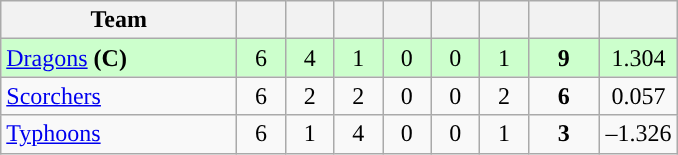<table class="wikitable" style="text-align:center">
<tr>
<th width="150">Team</th>
<th width="25"></th>
<th width="25"></th>
<th width="25"></th>
<th width="25"></th>
<th width="25"></th>
<th width="25"></th>
<th width="40"></th>
<th width="45"></th>
</tr>
<tr style="background:#cfc">
<td style="text-align:left"><a href='#'>Dragons</a> <strong>(C)</strong></td>
<td>6</td>
<td>4</td>
<td>1</td>
<td>0</td>
<td>0</td>
<td>1</td>
<td><strong>9</strong></td>
<td>1.304</td>
</tr>
<tr>
<td style="text-align:left"><a href='#'>Scorchers</a></td>
<td>6</td>
<td>2</td>
<td>2</td>
<td>0</td>
<td>0</td>
<td>2</td>
<td><strong>6</strong></td>
<td>0.057</td>
</tr>
<tr>
<td style="text-align:left"><a href='#'>Typhoons</a></td>
<td>6</td>
<td>1</td>
<td>4</td>
<td>0</td>
<td>0</td>
<td>1</td>
<td><strong>3</strong></td>
<td>–1.326</td>
</tr>
</table>
